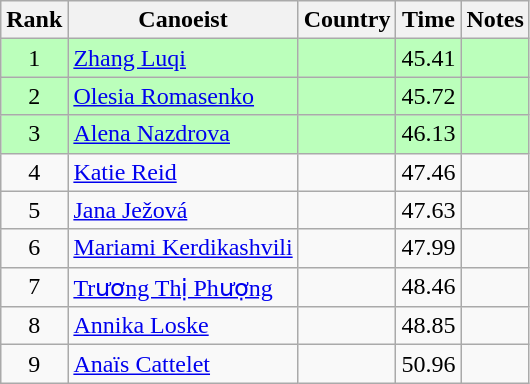<table class="wikitable" style="text-align:center">
<tr>
<th>Rank</th>
<th>Canoeist</th>
<th>Country</th>
<th>Time</th>
<th>Notes</th>
</tr>
<tr bgcolor=bbffbb>
<td>1</td>
<td align="left"><a href='#'>Zhang Luqi</a></td>
<td align="left"></td>
<td>45.41</td>
<td></td>
</tr>
<tr bgcolor=bbffbb>
<td>2</td>
<td align="left"><a href='#'>Olesia Romasenko</a></td>
<td align="left"></td>
<td>45.72</td>
<td></td>
</tr>
<tr bgcolor=bbffbb>
<td>3</td>
<td align="left"><a href='#'>Alena Nazdrova</a></td>
<td align="left"></td>
<td>46.13</td>
<td></td>
</tr>
<tr>
<td>4</td>
<td align="left"><a href='#'>Katie Reid</a></td>
<td align="left"></td>
<td>47.46</td>
<td></td>
</tr>
<tr>
<td>5</td>
<td align="left"><a href='#'>Jana Ježová</a></td>
<td align="left"></td>
<td>47.63</td>
<td></td>
</tr>
<tr>
<td>6</td>
<td align="left"><a href='#'>Mariami Kerdikashvili</a></td>
<td align="left"></td>
<td>47.99</td>
<td></td>
</tr>
<tr>
<td>7</td>
<td align="left"><a href='#'>Trương Thị Phượng</a></td>
<td align="left"></td>
<td>48.46</td>
<td></td>
</tr>
<tr>
<td>8</td>
<td align="left"><a href='#'>Annika Loske</a></td>
<td align="left"></td>
<td>48.85</td>
<td></td>
</tr>
<tr>
<td>9</td>
<td align="left"><a href='#'>Anaïs Cattelet</a></td>
<td align="left"></td>
<td>50.96</td>
<td></td>
</tr>
</table>
